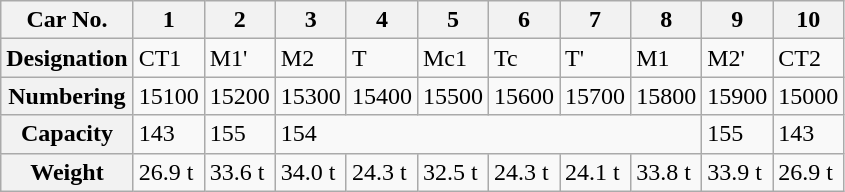<table class="wikitable">
<tr>
<th>Car No.</th>
<th>1</th>
<th>2</th>
<th>3</th>
<th>4</th>
<th>5</th>
<th>6</th>
<th>7</th>
<th>8</th>
<th>9</th>
<th>10</th>
</tr>
<tr>
<th>Designation</th>
<td>CT1</td>
<td>M1'</td>
<td>M2</td>
<td>T</td>
<td>Mc1</td>
<td>Tc</td>
<td>T'</td>
<td>M1</td>
<td>M2'</td>
<td>CT2</td>
</tr>
<tr>
<th>Numbering</th>
<td>15100</td>
<td>15200</td>
<td>15300</td>
<td>15400</td>
<td>15500</td>
<td>15600</td>
<td>15700</td>
<td>15800</td>
<td>15900</td>
<td>15000</td>
</tr>
<tr>
<th>Capacity</th>
<td>143</td>
<td>155</td>
<td colspan="6">154</td>
<td>155</td>
<td>143</td>
</tr>
<tr>
<th>Weight</th>
<td>26.9 t</td>
<td>33.6 t</td>
<td>34.0 t</td>
<td>24.3 t</td>
<td>32.5 t</td>
<td>24.3 t</td>
<td>24.1 t</td>
<td>33.8 t</td>
<td>33.9 t</td>
<td>26.9 t</td>
</tr>
</table>
